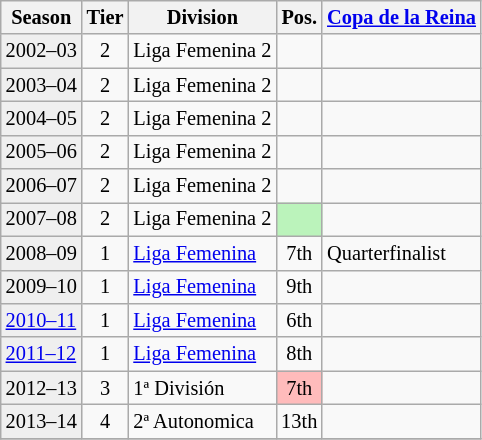<table class="wikitable" style="font-size:85%">
<tr>
<th>Season</th>
<th>Tier</th>
<th>Division</th>
<th>Pos.</th>
<th><a href='#'>Copa de la Reina</a></th>
</tr>
<tr>
<td style="background:#efefef;">2002–03</td>
<td align="center">2</td>
<td>Liga Femenina 2</td>
<td align="center"></td>
<td></td>
</tr>
<tr>
<td style="background:#efefef;">2003–04</td>
<td align="center">2</td>
<td>Liga Femenina 2</td>
<td align="center"></td>
<td></td>
</tr>
<tr>
<td style="background:#efefef;">2004–05</td>
<td align="center">2</td>
<td>Liga Femenina 2</td>
<td align="center"></td>
<td></td>
</tr>
<tr>
<td style="background:#efefef;">2005–06</td>
<td align="center">2</td>
<td>Liga Femenina 2</td>
<td align="center"></td>
<td></td>
</tr>
<tr>
<td style="background:#efefef;">2006–07</td>
<td align="center">2</td>
<td>Liga Femenina 2</td>
<td align="center"></td>
<td></td>
</tr>
<tr>
<td style="background:#efefef;">2007–08</td>
<td align="center">2</td>
<td>Liga Femenina 2</td>
<td style="background:#BBF3BB" align="center"></td>
<td></td>
</tr>
<tr>
<td style="background:#efefef;">2008–09</td>
<td align="center">1</td>
<td><a href='#'>Liga Femenina</a></td>
<td align="center">7th</td>
<td>Quarterfinalist</td>
</tr>
<tr>
<td style="background:#efefef;">2009–10</td>
<td align="center">1</td>
<td><a href='#'>Liga Femenina</a></td>
<td align="center">9th</td>
<td></td>
</tr>
<tr>
<td style="background:#efefef;"><a href='#'>2010–11</a></td>
<td align="center">1</td>
<td><a href='#'>Liga Femenina</a></td>
<td align="center">6th</td>
<td></td>
</tr>
<tr>
<td style="background:#efefef;"><a href='#'>2011–12</a></td>
<td align="center">1</td>
<td><a href='#'>Liga Femenina</a></td>
<td align="center">8th</td>
<td></td>
</tr>
<tr>
<td style="background:#efefef;">2012–13</td>
<td align="center">3</td>
<td>1ª División</td>
<td align="center" bgcolor=#FFBBBB>7th</td>
<td></td>
</tr>
<tr>
<td style="background:#efefef;">2013–14</td>
<td align="center">4</td>
<td>2ª Autonomica</td>
<td align="center">13th</td>
<td></td>
</tr>
<tr>
</tr>
</table>
